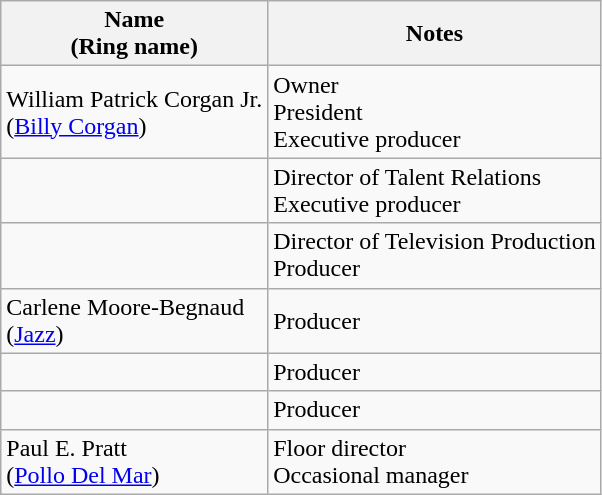<table class="wikitable sortable">
<tr>
<th>Name<br>(Ring name)</th>
<th>Notes</th>
</tr>
<tr>
<td>William Patrick Corgan Jr.<br>(<a href='#'>Billy Corgan</a>)</td>
<td>Owner<br>President<br>Executive producer</td>
</tr>
<tr>
<td></td>
<td>Director of Talent Relations<br>Executive producer</td>
</tr>
<tr>
<td></td>
<td>Director of Television Production<br>Producer</td>
</tr>
<tr>
<td>Carlene Moore-Begnaud<br>(<a href='#'>Jazz</a>)</td>
<td>Producer</td>
</tr>
<tr>
<td></td>
<td>Producer</td>
</tr>
<tr>
<td></td>
<td>Producer</td>
</tr>
<tr>
<td>Paul E. Pratt<br>(<a href='#'>Pollo Del Mar</a>)</td>
<td>Floor director<br>Occasional manager</td>
</tr>
</table>
